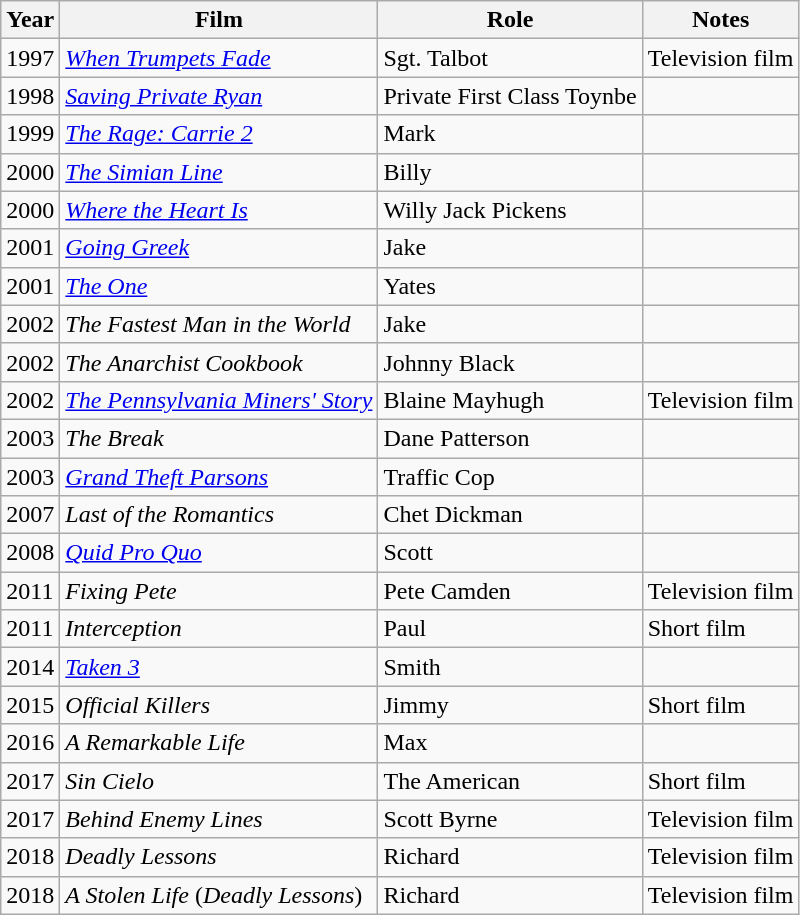<table class="wikitable">
<tr>
<th>Year</th>
<th>Film</th>
<th>Role</th>
<th>Notes</th>
</tr>
<tr>
<td>1997</td>
<td><em><a href='#'>When Trumpets Fade</a></em></td>
<td>Sgt. Talbot</td>
<td>Television film</td>
</tr>
<tr>
<td>1998</td>
<td><em><a href='#'>Saving Private Ryan</a></em></td>
<td>Private First Class Toynbe</td>
<td></td>
</tr>
<tr>
<td>1999</td>
<td><em><a href='#'>The Rage: Carrie 2</a></em></td>
<td>Mark</td>
<td></td>
</tr>
<tr>
<td>2000</td>
<td><em><a href='#'>The Simian Line</a></em></td>
<td>Billy</td>
<td></td>
</tr>
<tr>
<td>2000</td>
<td><em><a href='#'>Where the Heart Is</a></em></td>
<td>Willy Jack Pickens</td>
<td></td>
</tr>
<tr>
<td>2001</td>
<td><em><a href='#'>Going Greek</a></em></td>
<td>Jake</td>
<td></td>
</tr>
<tr>
<td>2001</td>
<td><em><a href='#'>The One</a></em></td>
<td>Yates</td>
<td></td>
</tr>
<tr>
<td>2002</td>
<td><em>The Fastest Man in the World</em></td>
<td>Jake</td>
<td></td>
</tr>
<tr>
<td>2002</td>
<td><em>The Anarchist Cookbook</em></td>
<td>Johnny Black</td>
<td></td>
</tr>
<tr>
<td>2002</td>
<td><em><a href='#'>The Pennsylvania Miners' Story</a></em></td>
<td>Blaine Mayhugh</td>
<td>Television film</td>
</tr>
<tr>
<td>2003</td>
<td><em>The Break</em></td>
<td>Dane Patterson</td>
<td></td>
</tr>
<tr>
<td>2003</td>
<td><em><a href='#'>Grand Theft Parsons</a></em></td>
<td>Traffic Cop</td>
<td></td>
</tr>
<tr>
<td>2007</td>
<td><em>Last of the Romantics</em></td>
<td>Chet Dickman</td>
<td></td>
</tr>
<tr>
<td>2008</td>
<td><em><a href='#'>Quid Pro Quo</a></em></td>
<td>Scott</td>
<td></td>
</tr>
<tr>
<td>2011</td>
<td><em>Fixing Pete</em></td>
<td>Pete Camden</td>
<td>Television film</td>
</tr>
<tr>
<td>2011</td>
<td><em>Interception</em></td>
<td>Paul</td>
<td>Short film</td>
</tr>
<tr>
<td>2014</td>
<td><em><a href='#'>Taken 3</a></em></td>
<td>Smith</td>
<td></td>
</tr>
<tr>
<td>2015</td>
<td><em>Official Killers</em></td>
<td>Jimmy</td>
<td>Short film</td>
</tr>
<tr>
<td>2016</td>
<td><em>A Remarkable Life</em></td>
<td>Max</td>
<td></td>
</tr>
<tr>
<td>2017</td>
<td><em>Sin Cielo</em></td>
<td>The American</td>
<td>Short film</td>
</tr>
<tr>
<td>2017</td>
<td><em>Behind Enemy Lines</em></td>
<td>Scott Byrne</td>
<td>Television film</td>
</tr>
<tr>
<td>2018</td>
<td><em>Deadly Lessons</em></td>
<td>Richard</td>
<td>Television film</td>
</tr>
<tr>
<td>2018</td>
<td><em>A Stolen Life</em> (<em>Deadly Lessons</em>)</td>
<td>Richard</td>
<td>Television film</td>
</tr>
</table>
